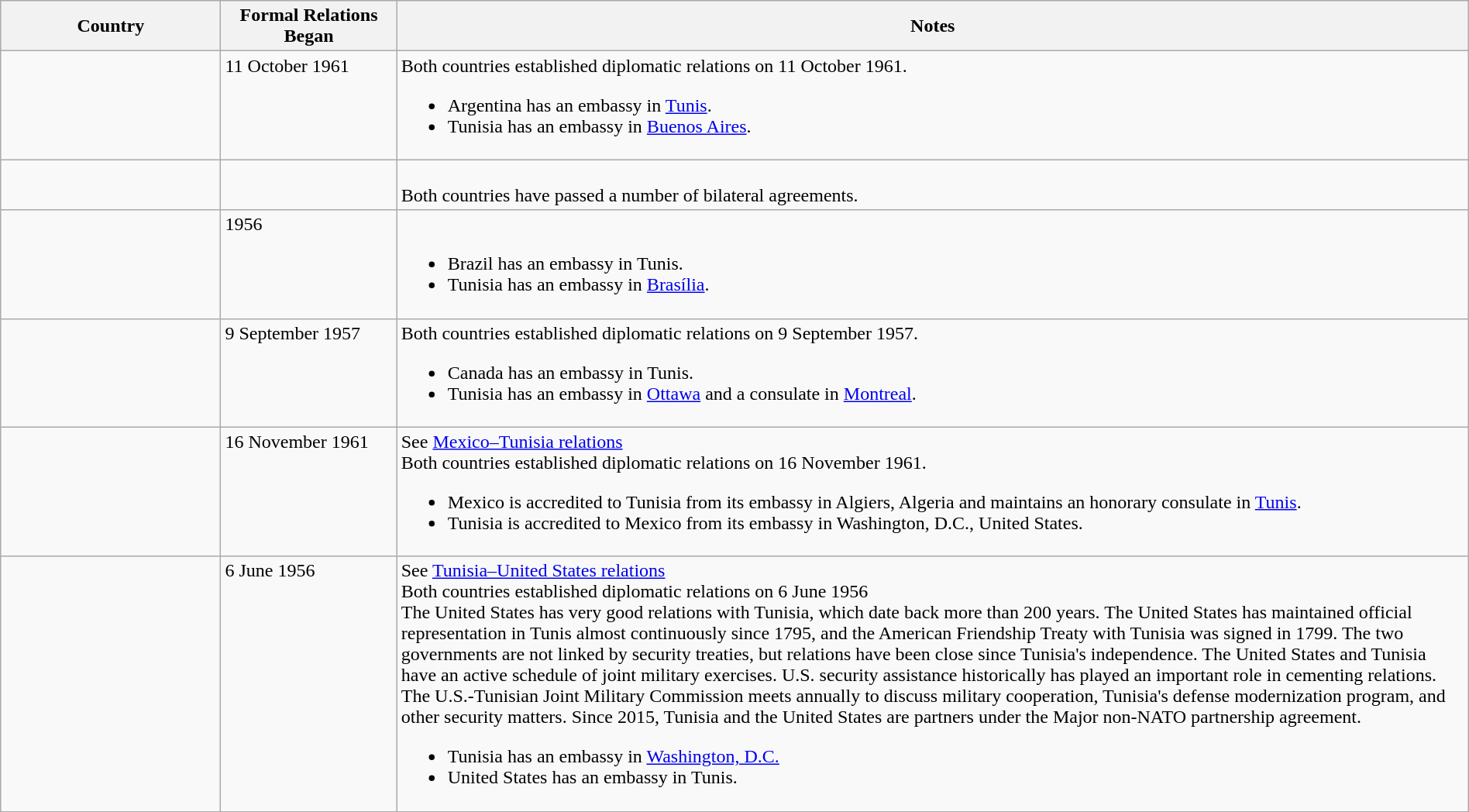<table class="wikitable sortable" style="width:100%; margin:auto;">
<tr>
<th style="width:15%;">Country</th>
<th style="width:12%;">Formal Relations Began</th>
<th>Notes</th>
</tr>
<tr valign="top">
<td></td>
<td>11 October 1961</td>
<td>Both countries established diplomatic relations on 11 October 1961.<br><ul><li>Argentina has an embassy in <a href='#'>Tunis</a>.</li><li>Tunisia has an embassy in <a href='#'>Buenos Aires</a>.</li></ul></td>
</tr>
<tr valign="top">
<td></td>
<td></td>
<td><br>Both countries have passed a number of bilateral agreements.</td>
</tr>
<tr valign="top">
<td></td>
<td>1956</td>
<td><br><ul><li>Brazil has an embassy in Tunis.</li><li>Tunisia has an embassy in <a href='#'>Brasília</a>.</li></ul></td>
</tr>
<tr valign="top">
<td></td>
<td>9 September 1957</td>
<td>Both countries established diplomatic relations on 9 September 1957.<br><ul><li>Canada has an embassy in Tunis.</li><li>Tunisia has an embassy in <a href='#'>Ottawa</a> and a consulate in <a href='#'>Montreal</a>.</li></ul></td>
</tr>
<tr valign="top">
<td></td>
<td>16 November 1961</td>
<td>See <a href='#'>Mexico–Tunisia relations</a><br>Both countries established diplomatic relations on 16 November 1961.<ul><li>Mexico is accredited to Tunisia from its embassy in Algiers, Algeria and maintains an honorary consulate in <a href='#'>Tunis</a>.</li><li>Tunisia is accredited to Mexico from its embassy in Washington, D.C., United States.</li></ul></td>
</tr>
<tr valign="top">
<td></td>
<td>6 June 1956</td>
<td>See <a href='#'>Tunisia–United States relations</a><br>Both countries established diplomatic relations on 6 June 1956
<br>The United States has very good relations with Tunisia, which date back more than 200 years. The United States has maintained official representation in Tunis almost continuously since 1795, and the American Friendship Treaty with Tunisia was signed in 1799. The two governments are not linked by security treaties, but relations have been close since Tunisia's independence. The United States and Tunisia have an active schedule of joint military exercises. U.S. security assistance historically has played an important role in cementing relations. The U.S.-Tunisian Joint Military Commission meets annually to discuss military cooperation, Tunisia's defense modernization program, and other security matters. Since 2015, Tunisia and the United States are partners under the Major non-NATO partnership agreement.<ul><li>Tunisia has an embassy in <a href='#'>Washington, D.C.</a></li><li>United States has an embassy in Tunis.</li></ul></td>
</tr>
</table>
